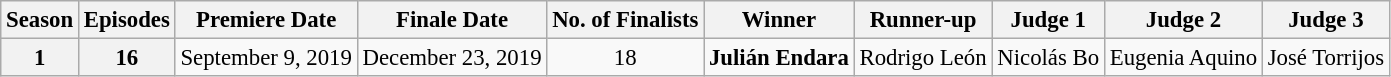<table class="wikitable"  style="text-align:center; font-size:95%;">
<tr>
<th>Season</th>
<th>Episodes</th>
<th>Premiere Date</th>
<th>Finale Date</th>
<th>No. of Finalists</th>
<th>Winner</th>
<th>Runner-up</th>
<th>Judge 1</th>
<th>Judge 2</th>
<th>Judge 3</th>
</tr>
<tr>
<th>1</th>
<th>16</th>
<td>September 9, 2019</td>
<td>December 23, 2019</td>
<td>18</td>
<td><strong>Julián Endara</strong></td>
<td>Rodrigo León</td>
<td>Nicolás Bo</td>
<td>Eugenia Aquino</td>
<td>José Torrijos</td>
</tr>
</table>
